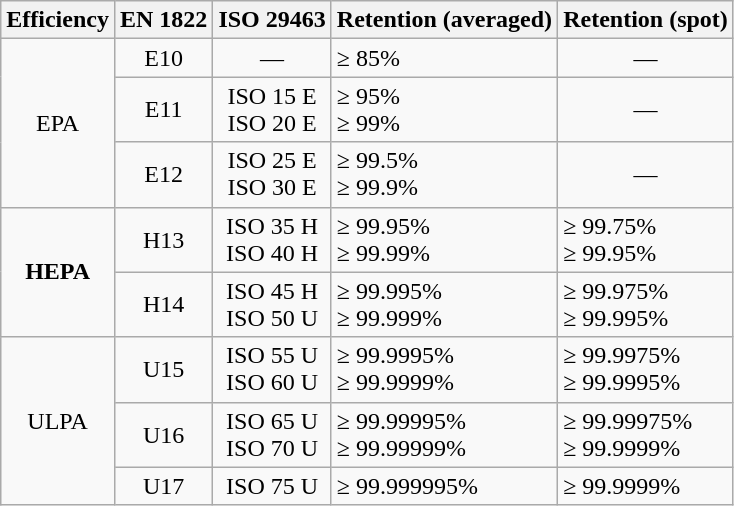<table class="wikitable">
<tr>
<th>Efficiency</th>
<th>EN 1822</th>
<th>ISO 29463</th>
<th>Retention (averaged)</th>
<th>Retention (spot)</th>
</tr>
<tr>
<td rowspan="3" align="center">EPA</td>
<td align="center">E10</td>
<td align="center">—</td>
<td>≥ 85%</td>
<td align="center">—</td>
</tr>
<tr>
<td align="center">E11</td>
<td align="center">ISO 15 E<br>ISO 20 E</td>
<td>≥ 95%<br>≥ 99%</td>
<td align="center">—</td>
</tr>
<tr>
<td align="center">E12</td>
<td align="center">ISO 25 E<br>ISO 30 E</td>
<td>≥ 99.5%<br>≥ 99.9%</td>
<td align="center">—</td>
</tr>
<tr>
<td rowspan="2" align="center"><strong>HEPA</strong></td>
<td align="center">H13</td>
<td align="center">ISO 35 H<br>ISO 40 H</td>
<td>≥ 99.95%<br>≥ 99.99%</td>
<td>≥ 99.75%<br>≥ 99.95%</td>
</tr>
<tr>
<td align="center">H14</td>
<td align="center">ISO 45 H<br>ISO 50 U</td>
<td>≥ 99.995%<br>≥ 99.999%</td>
<td>≥ 99.975%<br>≥ 99.995%</td>
</tr>
<tr>
<td rowspan="3" align="center">ULPA</td>
<td align="center">U15</td>
<td align="center">ISO 55 U<br>ISO 60 U</td>
<td>≥ 99.9995%<br>≥ 99.9999%</td>
<td>≥ 99.9975%<br>≥ 99.9995%</td>
</tr>
<tr>
<td align="center">U16</td>
<td align="center">ISO 65 U<br>ISO 70 U</td>
<td>≥ 99.99995%<br>≥ 99.99999%</td>
<td>≥ 99.99975%<br>≥ 99.9999%</td>
</tr>
<tr>
<td align="center">U17</td>
<td align="center">ISO 75 U</td>
<td>≥ 99.999995%</td>
<td>≥ 99.9999%</td>
</tr>
</table>
